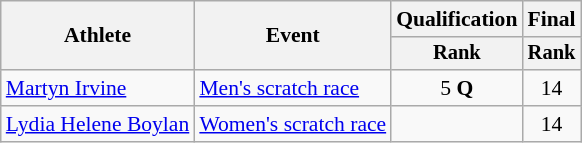<table class="wikitable" style="font-size:90%;">
<tr>
<th rowspan=2>Athlete</th>
<th rowspan=2>Event</th>
<th>Qualification</th>
<th>Final</th>
</tr>
<tr style="font-size:95%">
<th>Rank</th>
<th>Rank</th>
</tr>
<tr align=center>
<td align=left><a href='#'>Martyn Irvine</a></td>
<td align=left><a href='#'>Men's scratch race</a></td>
<td>5 <strong>Q</strong></td>
<td>14</td>
</tr>
<tr align=center>
<td align=left><a href='#'>Lydia Helene Boylan</a></td>
<td align=left><a href='#'>Women's scratch race</a></td>
<td></td>
<td>14</td>
</tr>
</table>
